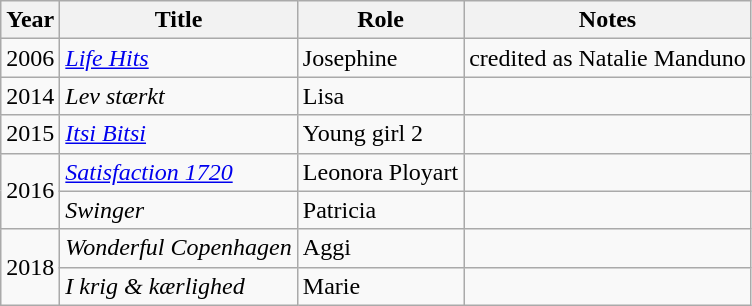<table class="wikitable sortable">
<tr>
<th>Year</th>
<th>Title</th>
<th>Role</th>
<th class="unsortable">Notes</th>
</tr>
<tr>
<td>2006</td>
<td><em><a href='#'>Life Hits</a></em></td>
<td>Josephine</td>
<td>credited as Natalie Manduno</td>
</tr>
<tr>
<td>2014</td>
<td><em>Lev stærkt</em></td>
<td>Lisa</td>
<td></td>
</tr>
<tr>
<td>2015</td>
<td><em><a href='#'>Itsi Bitsi</a></em></td>
<td>Young girl 2</td>
<td></td>
</tr>
<tr>
<td rowspan=2>2016</td>
<td><em><a href='#'>Satisfaction 1720</a></em></td>
<td>Leonora Ployart</td>
<td></td>
</tr>
<tr>
<td><em>Swinger</em></td>
<td>Patricia</td>
<td></td>
</tr>
<tr>
<td rowspan=2>2018</td>
<td><em>Wonderful Copenhagen</em></td>
<td>Aggi</td>
<td></td>
</tr>
<tr>
<td><em>I krig & kærlighed</em></td>
<td>Marie</td>
<td></td>
</tr>
</table>
